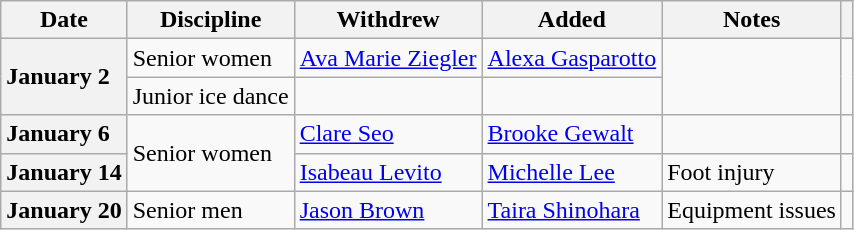<table class="wikitable unsortable" style="text-align:left;">
<tr>
<th scope="col">Date</th>
<th scope="col">Discipline</th>
<th scope="col">Withdrew</th>
<th scope="col">Added</th>
<th scope="col">Notes</th>
<th scope="col"></th>
</tr>
<tr>
<th rowspan="2" scope="row" style="text-align:left">January 2</th>
<td>Senior women</td>
<td><a href='#'>Ava Marie Ziegler</a></td>
<td><a href='#'>Alexa Gasparotto</a></td>
<td rowspan="2"></td>
<td rowspan="2"></td>
</tr>
<tr>
<td>Junior ice dance</td>
<td></td>
<td></td>
</tr>
<tr>
<th scope="row" style="text-align:left">January 6</th>
<td rowspan="2">Senior women</td>
<td><a href='#'>Clare Seo</a></td>
<td><a href='#'>Brooke Gewalt</a></td>
<td></td>
<td></td>
</tr>
<tr>
<th scope="row" style="text-align:left">January 14</th>
<td><a href='#'>Isabeau Levito</a></td>
<td><a href='#'>Michelle Lee</a></td>
<td>Foot injury</td>
<td></td>
</tr>
<tr>
<th scope="row" style="text-align:left">January 20</th>
<td>Senior men</td>
<td><a href='#'>Jason Brown</a></td>
<td><a href='#'>Taira Shinohara</a></td>
<td>Equipment issues</td>
<td></td>
</tr>
</table>
